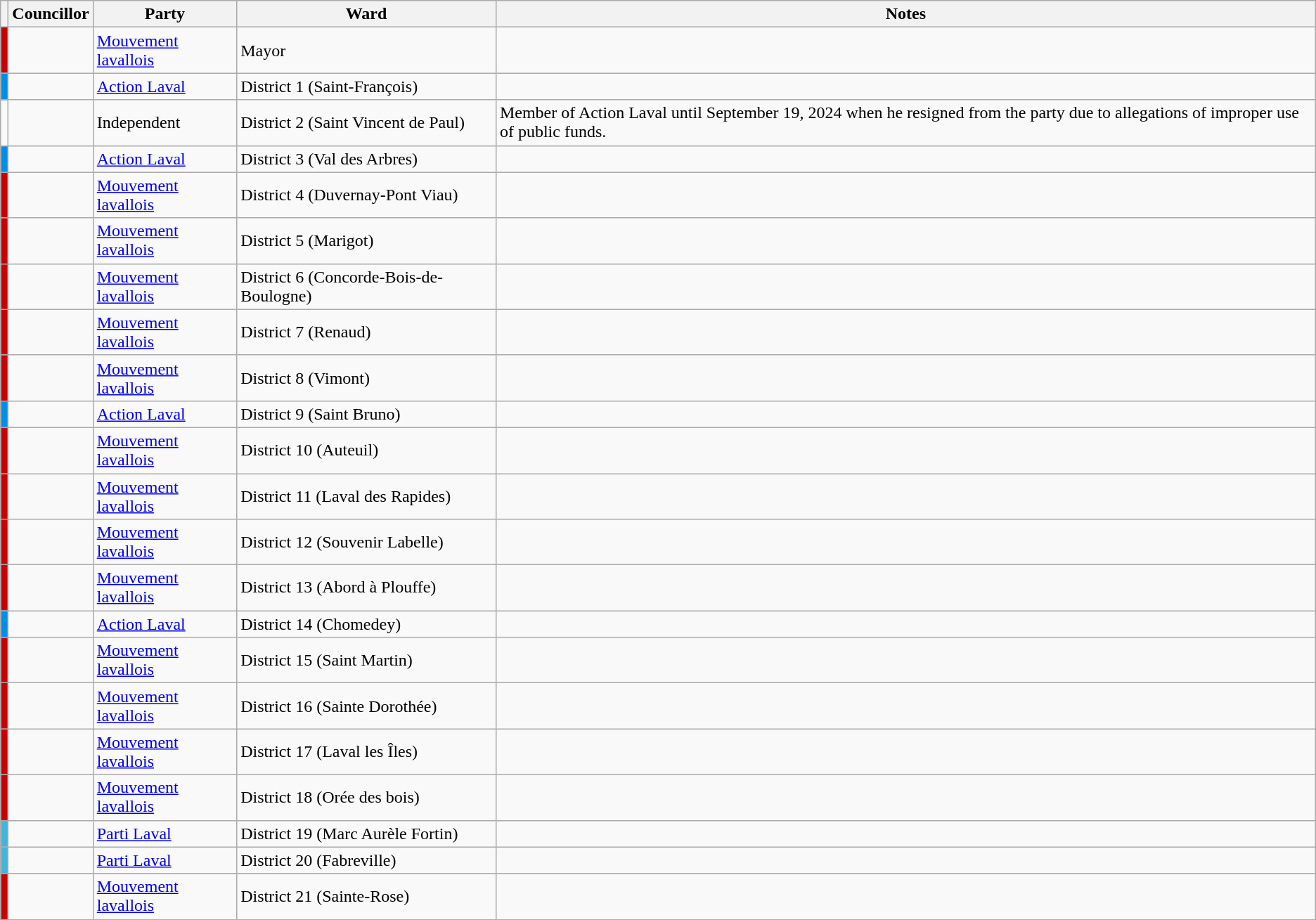<table class="wikitable sortable">
<tr>
<th></th>
<th>Councillor</th>
<th>Party</th>
<th>Ward</th>
<th>Notes</th>
</tr>
<tr>
<td bgcolor=#CA0000></td>
<td></td>
<td><a href='#'>Mouvement lavallois</a></td>
<td>Mayor</td>
<td></td>
</tr>
<tr>
<td bgcolor=#008EE6></td>
<td></td>
<td><a href='#'>Action Laval</a></td>
<td>District 1 (Saint-François)</td>
<td></td>
</tr>
<tr>
<td></td>
<td></td>
<td>Independent</td>
<td>District 2 (Saint Vincent de Paul)</td>
<td>Member of Action Laval until September 19, 2024 when he resigned from the party due to allegations of improper use of public funds. </td>
</tr>
<tr>
<td bgcolor=#008EE6></td>
<td></td>
<td><a href='#'>Action Laval</a></td>
<td>District 3 (Val des Arbres)</td>
<td></td>
</tr>
<tr>
<td bgcolor=#CA0000></td>
<td></td>
<td><a href='#'>Mouvement lavallois</a></td>
<td>District 4 (Duvernay-Pont Viau)</td>
<td></td>
</tr>
<tr>
<td bgcolor=#CA0000></td>
<td></td>
<td><a href='#'>Mouvement lavallois</a></td>
<td>District 5 (Marigot)</td>
<td></td>
</tr>
<tr>
<td bgcolor=#CA0000></td>
<td></td>
<td><a href='#'>Mouvement lavallois</a></td>
<td>District 6 (Concorde-Bois-de-Boulogne)</td>
<td></td>
</tr>
<tr>
<td bgcolor=#CA0000></td>
<td></td>
<td><a href='#'>Mouvement lavallois</a></td>
<td>District 7 (Renaud)</td>
<td></td>
</tr>
<tr>
<td bgcolor=#CA0000></td>
<td></td>
<td><a href='#'>Mouvement lavallois</a></td>
<td>District 8 (Vimont)</td>
<td></td>
</tr>
<tr>
<td bgcolor=#008EE6></td>
<td></td>
<td><a href='#'>Action Laval</a></td>
<td>District 9 (Saint Bruno)</td>
<td></td>
</tr>
<tr>
<td bgcolor=#CA0000></td>
<td></td>
<td><a href='#'>Mouvement lavallois</a></td>
<td>District 10 (Auteuil)</td>
<td></td>
</tr>
<tr>
<td bgcolor=#CA0000></td>
<td></td>
<td><a href='#'>Mouvement lavallois</a></td>
<td>District 11 (Laval des Rapides)</td>
<td></td>
</tr>
<tr>
<td bgcolor=#CA0000></td>
<td></td>
<td><a href='#'>Mouvement lavallois</a></td>
<td>District 12 (Souvenir Labelle)</td>
<td></td>
</tr>
<tr>
<td bgcolor=#CA0000></td>
<td></td>
<td><a href='#'>Mouvement lavallois</a></td>
<td>District 13 (Abord à Plouffe)</td>
<td></td>
</tr>
<tr>
<td bgcolor=#008EE6></td>
<td></td>
<td><a href='#'>Action Laval</a></td>
<td>District 14 (Chomedey)</td>
<td></td>
</tr>
<tr>
<td bgcolor=#CA0000></td>
<td></td>
<td><a href='#'>Mouvement lavallois</a></td>
<td>District 15 (Saint Martin)</td>
<td></td>
</tr>
<tr>
<td bgcolor=#CA0000></td>
<td></td>
<td><a href='#'>Mouvement lavallois</a></td>
<td>District 16 (Sainte Dorothée)</td>
<td></td>
</tr>
<tr>
<td bgcolor=#CA0000></td>
<td></td>
<td><a href='#'>Mouvement lavallois</a></td>
<td>District 17 (Laval les Îles)</td>
<td></td>
</tr>
<tr>
<td bgcolor=#CA0000></td>
<td></td>
<td><a href='#'>Mouvement lavallois</a></td>
<td>District 18 (Orée des bois)</td>
<td></td>
</tr>
<tr>
<td bgcolor=#41B5DA></td>
<td></td>
<td><a href='#'>Parti Laval</a></td>
<td>District 19 (Marc Aurèle Fortin)</td>
<td></td>
</tr>
<tr>
<td bgcolor=#41B5DA></td>
<td></td>
<td><a href='#'>Parti Laval</a></td>
<td>District 20 (Fabreville)</td>
<td></td>
</tr>
<tr>
<td bgcolor=#CA0000></td>
<td></td>
<td><a href='#'>Mouvement lavallois</a></td>
<td>District 21 (Sainte-Rose)</td>
<td></td>
</tr>
</table>
